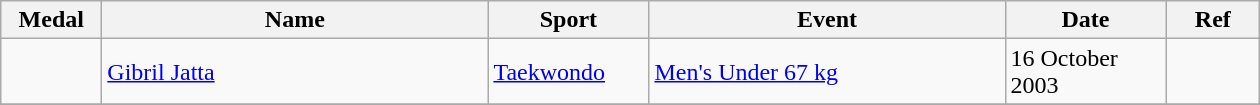<table class="wikitable sortable" style="font-size:100%">
<tr>
<th width="60">Medal</th>
<th width="250">Name</th>
<th width="100">Sport</th>
<th width="230">Event</th>
<th width="100">Date</th>
<th width="55">Ref</th>
</tr>
<tr>
<td></td>
<td><a href='#'>Gibril Jatta</a></td>
<td><a href='#'>Taekwondo</a></td>
<td><a href='#'> Men's Under 67 kg</a></td>
<td>16 October 2003</td>
<td></td>
</tr>
<tr>
</tr>
</table>
